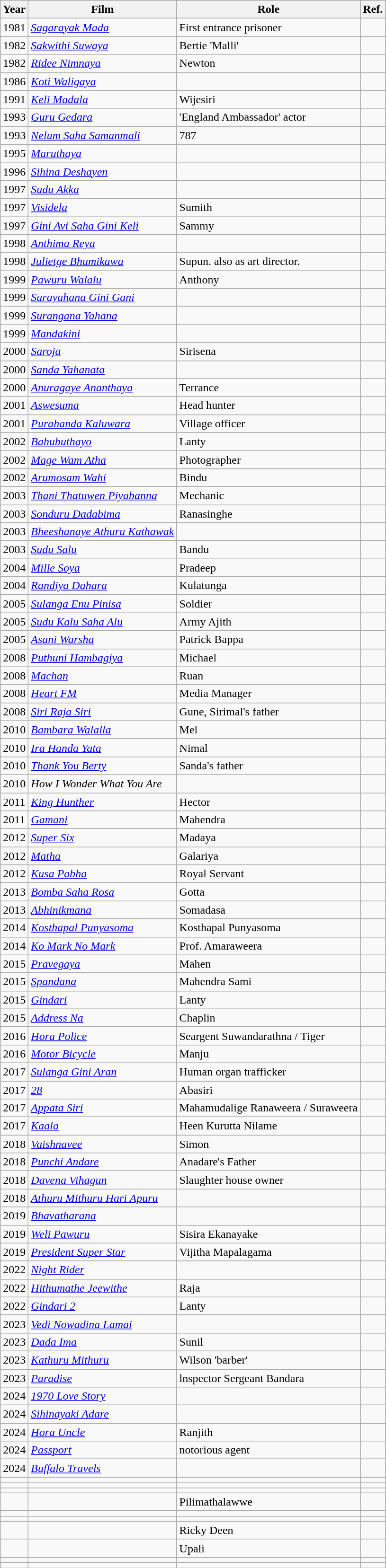<table class="wikitable">
<tr>
<th>Year</th>
<th>Film</th>
<th>Role</th>
<th>Ref.</th>
</tr>
<tr>
<td>1981</td>
<td><em><a href='#'>Sagarayak Mada</a></em></td>
<td>First entrance prisoner</td>
<td></td>
</tr>
<tr>
<td>1982</td>
<td><em><a href='#'>Sakwithi Suwaya</a></em></td>
<td>Bertie 'Malli'</td>
<td></td>
</tr>
<tr>
<td>1982</td>
<td><em><a href='#'>Ridee Nimnaya</a></em></td>
<td>Newton</td>
<td></td>
</tr>
<tr>
<td>1986</td>
<td><em><a href='#'>Koti Waligaya</a></em></td>
<td></td>
<td></td>
</tr>
<tr>
<td>1991</td>
<td><em><a href='#'>Keli Madala</a></em></td>
<td>Wijesiri</td>
<td></td>
</tr>
<tr>
<td>1993</td>
<td><em><a href='#'>Guru Gedara</a></em></td>
<td>'England Ambassador' actor</td>
<td></td>
</tr>
<tr>
<td>1993</td>
<td><em><a href='#'>Nelum Saha Samanmali</a></em></td>
<td>787</td>
<td></td>
</tr>
<tr>
<td>1995</td>
<td><em><a href='#'>Maruthaya</a></em></td>
<td></td>
<td></td>
</tr>
<tr>
<td>1996</td>
<td><em><a href='#'>Sihina Deshayen</a></em></td>
<td></td>
<td></td>
</tr>
<tr>
<td>1997</td>
<td><em><a href='#'>Sudu Akka</a></em></td>
<td></td>
<td></td>
</tr>
<tr>
<td>1997</td>
<td><em><a href='#'>Visidela</a></em></td>
<td>Sumith</td>
<td></td>
</tr>
<tr>
<td>1997</td>
<td><em><a href='#'>Gini Avi Saha Gini Keli</a></em></td>
<td>Sammy</td>
<td></td>
</tr>
<tr>
<td>1998</td>
<td><em><a href='#'>Anthima Reya</a></em></td>
<td></td>
<td></td>
</tr>
<tr>
<td>1998</td>
<td><em><a href='#'>Julietge Bhumikawa</a></em></td>
<td>Supun. also as art director.</td>
<td></td>
</tr>
<tr>
<td>1999</td>
<td><em><a href='#'>Pawuru Walalu</a></em></td>
<td>Anthony</td>
<td></td>
</tr>
<tr>
<td>1999</td>
<td><em><a href='#'>Surayahana Gini Gani</a></em></td>
<td></td>
<td></td>
</tr>
<tr>
<td>1999</td>
<td><em><a href='#'>Surangana Yahana</a></em></td>
<td></td>
<td></td>
</tr>
<tr>
<td>1999</td>
<td><em><a href='#'>Mandakini</a></em></td>
<td></td>
<td></td>
</tr>
<tr>
<td>2000</td>
<td><em><a href='#'>Saroja</a></em></td>
<td>Sirisena</td>
<td></td>
</tr>
<tr>
<td>2000</td>
<td><em><a href='#'>Sanda Yahanata</a></em></td>
<td></td>
<td></td>
</tr>
<tr>
<td>2000</td>
<td><em><a href='#'>Anuragaye Ananthaya</a></em></td>
<td>Terrance</td>
<td></td>
</tr>
<tr>
<td>2001</td>
<td><em><a href='#'>Aswesuma</a></em></td>
<td>Head hunter</td>
<td></td>
</tr>
<tr>
<td>2001</td>
<td><em><a href='#'>Purahanda Kaluwara</a></em></td>
<td>Village officer</td>
<td></td>
</tr>
<tr>
<td>2002</td>
<td><em><a href='#'>Bahubuthayo</a></em></td>
<td>Lanty</td>
<td></td>
</tr>
<tr>
<td>2002</td>
<td><em><a href='#'>Mage Wam Atha</a></em></td>
<td>Photographer</td>
<td></td>
</tr>
<tr>
<td>2002</td>
<td><em><a href='#'>Arumosam Wahi</a></em></td>
<td>Bindu</td>
<td></td>
</tr>
<tr>
<td>2003</td>
<td><em><a href='#'>Thani Thatuwen Piyabanna</a></em></td>
<td>Mechanic</td>
<td></td>
</tr>
<tr>
<td>2003</td>
<td><em><a href='#'>Sonduru Dadabima</a></em></td>
<td>Ranasinghe</td>
<td></td>
</tr>
<tr>
<td>2003</td>
<td><em><a href='#'>Bheeshanaye Athuru Kathawak</a></em></td>
<td></td>
<td></td>
</tr>
<tr>
<td>2003</td>
<td><em><a href='#'>Sudu Salu</a></em></td>
<td>Bandu</td>
<td></td>
</tr>
<tr>
<td>2004</td>
<td><em><a href='#'>Mille Soya</a></em></td>
<td>Pradeep</td>
<td></td>
</tr>
<tr>
<td>2004</td>
<td><em><a href='#'>Randiya Dahara</a></em></td>
<td>Kulatunga</td>
<td></td>
</tr>
<tr>
<td>2005</td>
<td><em><a href='#'>Sulanga Enu Pinisa</a></em></td>
<td>Soldier</td>
<td></td>
</tr>
<tr>
<td>2005</td>
<td><em><a href='#'>Sudu Kalu Saha Alu</a></em></td>
<td>Army Ajith</td>
<td></td>
</tr>
<tr>
<td>2005</td>
<td><em><a href='#'>Asani Warsha</a></em></td>
<td>Patrick Bappa</td>
<td></td>
</tr>
<tr>
<td>2008</td>
<td><em><a href='#'>Puthuni Hambagiya</a></em></td>
<td>Michael</td>
<td></td>
</tr>
<tr>
<td>2008</td>
<td><em><a href='#'>Machan</a></em></td>
<td>Ruan</td>
<td></td>
</tr>
<tr>
<td>2008</td>
<td><em><a href='#'>Heart FM</a></em></td>
<td>Media Manager</td>
<td></td>
</tr>
<tr>
<td>2008</td>
<td><em><a href='#'>Siri Raja Siri</a></em></td>
<td>Gune, Sirimal's father</td>
<td></td>
</tr>
<tr>
<td>2010</td>
<td><em><a href='#'>Bambara Walalla</a></em></td>
<td>Mel</td>
<td></td>
</tr>
<tr>
<td>2010</td>
<td><em><a href='#'>Ira Handa Yata</a></em></td>
<td>Nimal</td>
<td></td>
</tr>
<tr>
<td>2010</td>
<td><em><a href='#'>Thank You Berty</a></em></td>
<td>Sanda's father</td>
<td></td>
</tr>
<tr>
<td>2010</td>
<td><em>How I Wonder What You Are</em></td>
<td></td>
<td></td>
</tr>
<tr>
<td>2011</td>
<td><em><a href='#'>King Hunther</a></em></td>
<td>Hector</td>
<td></td>
</tr>
<tr>
<td>2011</td>
<td><em><a href='#'>Gamani</a></em></td>
<td>Mahendra</td>
<td></td>
</tr>
<tr>
<td>2012</td>
<td><em><a href='#'>Super Six</a></em></td>
<td>Madaya</td>
<td></td>
</tr>
<tr>
<td>2012</td>
<td><em><a href='#'>Matha</a></em></td>
<td>Galariya</td>
<td></td>
</tr>
<tr>
<td>2012</td>
<td><em><a href='#'>Kusa Pabha</a></em></td>
<td>Royal Servant</td>
<td></td>
</tr>
<tr>
<td>2013</td>
<td><em><a href='#'>Bomba Saha Rosa</a></em></td>
<td>Gotta</td>
<td></td>
</tr>
<tr>
<td>2013</td>
<td><em><a href='#'>Abhinikmana</a></em></td>
<td>Somadasa</td>
<td></td>
</tr>
<tr>
<td>2014</td>
<td><em><a href='#'>Kosthapal Punyasoma</a></em></td>
<td>Kosthapal Punyasoma</td>
<td></td>
</tr>
<tr>
<td>2014</td>
<td><em><a href='#'>Ko Mark No Mark</a></em></td>
<td>Prof. Amaraweera</td>
<td></td>
</tr>
<tr>
<td>2015</td>
<td><em><a href='#'>Pravegaya</a></em></td>
<td>Mahen</td>
<td></td>
</tr>
<tr>
<td>2015</td>
<td><em><a href='#'>Spandana</a></em></td>
<td>Mahendra Sami</td>
<td></td>
</tr>
<tr>
<td>2015</td>
<td><em><a href='#'>Gindari</a></em></td>
<td>Lanty</td>
<td></td>
</tr>
<tr>
<td>2015</td>
<td><em><a href='#'>Address Na</a></em></td>
<td>Chaplin</td>
<td></td>
</tr>
<tr>
<td>2016</td>
<td><em><a href='#'>Hora Police</a></em></td>
<td>Seargent Suwandarathna / Tiger</td>
<td></td>
</tr>
<tr>
<td>2016</td>
<td><em><a href='#'>Motor Bicycle</a></em></td>
<td>Manju</td>
<td></td>
</tr>
<tr>
<td>2017</td>
<td><em><a href='#'>Sulanga Gini Aran</a></em></td>
<td>Human organ trafficker</td>
<td></td>
</tr>
<tr>
<td>2017</td>
<td><em><a href='#'>28</a></em></td>
<td>Abasiri</td>
<td></td>
</tr>
<tr>
<td>2017</td>
<td><em><a href='#'>Appata Siri</a></em></td>
<td>Mahamudalige Ranaweera / Suraweera</td>
<td></td>
</tr>
<tr>
<td>2017</td>
<td><em><a href='#'>Kaala</a></em></td>
<td>Heen Kurutta Nilame</td>
<td></td>
</tr>
<tr>
<td>2018</td>
<td><em><a href='#'>Vaishnavee</a></em></td>
<td>Simon</td>
<td></td>
</tr>
<tr>
<td>2018</td>
<td><em><a href='#'>Punchi Andare</a></em></td>
<td>Anadare's Father</td>
<td></td>
</tr>
<tr>
<td>2018</td>
<td><em><a href='#'>Davena Vihagun</a></em></td>
<td>Slaughter house owner</td>
<td></td>
</tr>
<tr>
<td>2018</td>
<td><em><a href='#'>Athuru Mithuru Hari Apuru</a></em></td>
<td></td>
<td></td>
</tr>
<tr>
<td>2019</td>
<td><em><a href='#'>Bhavatharana</a></em></td>
<td></td>
<td></td>
</tr>
<tr>
<td>2019</td>
<td><em><a href='#'>Weli Pawuru</a></em></td>
<td>Sisira Ekanayake</td>
<td></td>
</tr>
<tr>
<td>2019</td>
<td><em><a href='#'>President Super Star</a></em></td>
<td>Vijitha Mapalagama</td>
<td></td>
</tr>
<tr>
<td>2022</td>
<td><em><a href='#'>Night Rider</a></em></td>
<td></td>
<td></td>
</tr>
<tr>
<td>2022</td>
<td><em><a href='#'>Hithumathe Jeewithe</a></em></td>
<td>Raja</td>
<td></td>
</tr>
<tr>
<td>2022</td>
<td><em><a href='#'>Gindari 2</a></em></td>
<td>Lanty</td>
<td></td>
</tr>
<tr>
<td>2023</td>
<td><em><a href='#'>Vedi Nowadina Lamai</a></em></td>
<td></td>
<td></td>
</tr>
<tr>
<td>2023</td>
<td><em><a href='#'>Dada Ima</a></em></td>
<td>Sunil</td>
<td></td>
</tr>
<tr>
<td>2023</td>
<td><em><a href='#'>Kathuru Mithuru</a></em></td>
<td>Wilson 'barber'</td>
<td></td>
</tr>
<tr>
<td>2023</td>
<td><em><a href='#'>Paradise</a></em></td>
<td>lnspector Sergeant Bandara</td>
<td></td>
</tr>
<tr>
<td>2024</td>
<td><em><a href='#'>1970 Love Story</a></em></td>
<td></td>
<td></td>
</tr>
<tr>
<td>2024</td>
<td><em><a href='#'>Sihinayaki Adare</a></em></td>
<td></td>
<td></td>
</tr>
<tr>
<td>2024</td>
<td><em><a href='#'>Hora Uncle</a></em></td>
<td>Ranjith</td>
<td></td>
</tr>
<tr>
<td>2024</td>
<td><em><a href='#'>Passport</a></em></td>
<td>notorious agent</td>
<td></td>
</tr>
<tr>
<td>2024</td>
<td><em><a href='#'>Buffalo Travels</a></em></td>
<td></td>
<td></td>
</tr>
<tr>
<td></td>
<td></td>
<td></td>
<td></td>
</tr>
<tr>
<td></td>
<td></td>
<td></td>
<td></td>
</tr>
<tr>
<td></td>
<td></td>
<td></td>
<td></td>
</tr>
<tr>
<td></td>
<td></td>
<td>Pilimathalawwe</td>
<td></td>
</tr>
<tr>
<td></td>
<td></td>
<td></td>
<td></td>
</tr>
<tr>
<td></td>
<td></td>
<td></td>
<td></td>
</tr>
<tr>
<td></td>
<td></td>
<td>Ricky Deen</td>
<td></td>
</tr>
<tr>
<td></td>
<td></td>
<td>Upali</td>
<td></td>
</tr>
<tr>
<td></td>
<td></td>
<td></td>
<td></td>
</tr>
<tr>
<td></td>
<td></td>
<td></td>
<td></td>
</tr>
</table>
